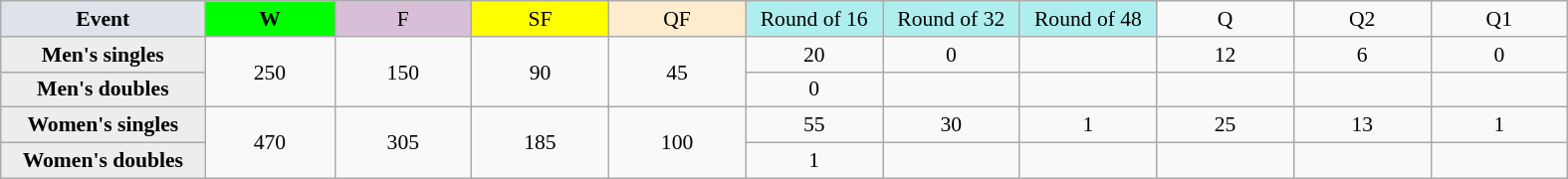<table class=wikitable style=font-size:90%;text-align:center>
<tr>
<td style="width:130px; background:#dfe2e9;"><strong>Event</strong></td>
<td style="width:80px; background:lime;"><strong>W</strong></td>
<td style="width:85px; background:thistle;">F</td>
<td style="width:85px; background:#ff0;">SF</td>
<td style="width:85px; background:#ffebcd;">QF</td>
<td style="width:85px; background:#afeeee;">Round of 16</td>
<td style="width:85px; background:#afeeee;">Round of 32</td>
<td style="width:85px; background:#afeeee;">Round of 48</td>
<td width=85>Q</td>
<td width=85>Q2</td>
<td width=85>Q1</td>
</tr>
<tr>
<th style="background:#ededed;">Men's singles</th>
<td rowspan=2>250</td>
<td rowspan=2>150</td>
<td rowspan=2>90</td>
<td rowspan=2>45</td>
<td>20</td>
<td>0</td>
<td></td>
<td>12</td>
<td>6</td>
<td>0</td>
</tr>
<tr>
<th style="background:#ededed;">Men's doubles</th>
<td>0</td>
<td></td>
<td></td>
<td></td>
<td></td>
<td></td>
</tr>
<tr>
<th style="background:#ededed;">Women's singles</th>
<td rowspan=2>470</td>
<td rowspan=2>305</td>
<td rowspan=2>185</td>
<td rowspan=2>100</td>
<td>55</td>
<td>30</td>
<td>1</td>
<td>25</td>
<td>13</td>
<td>1</td>
</tr>
<tr>
<th style="background:#ededed;">Women's doubles</th>
<td>1</td>
<td></td>
<td></td>
<td></td>
<td></td>
<td></td>
</tr>
</table>
